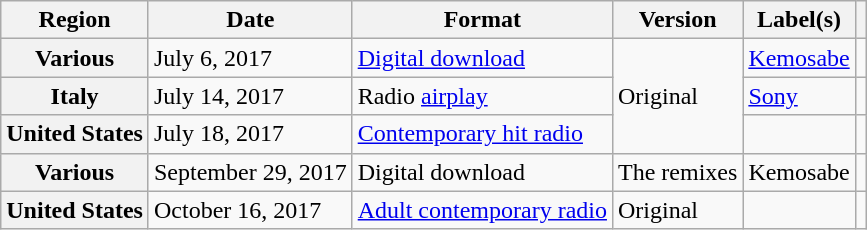<table class="wikitable plainrowheaders">
<tr>
<th scope="col">Region</th>
<th scope="col">Date</th>
<th scope="col">Format</th>
<th scope="col">Version</th>
<th scope="col">Label(s)</th>
<th scope="col"></th>
</tr>
<tr>
<th scope="row">Various</th>
<td>July 6, 2017</td>
<td><a href='#'>Digital download</a></td>
<td rowspan="3">Original</td>
<td><a href='#'>Kemosabe</a></td>
<td align="center"></td>
</tr>
<tr>
<th scope="row">Italy</th>
<td>July 14, 2017</td>
<td>Radio <a href='#'>airplay</a></td>
<td><a href='#'>Sony</a></td>
<td align="center"></td>
</tr>
<tr>
<th scope="row">United States</th>
<td>July 18, 2017</td>
<td><a href='#'>Contemporary hit radio</a></td>
<td></td>
<td align="center"></td>
</tr>
<tr>
<th scope="row">Various</th>
<td>September 29, 2017</td>
<td>Digital download</td>
<td>The remixes</td>
<td>Kemosabe</td>
<td align="center"></td>
</tr>
<tr>
<th scope="row">United States</th>
<td>October 16, 2017</td>
<td><a href='#'>Adult contemporary radio</a></td>
<td>Original</td>
<td></td>
<td align="center"></td>
</tr>
</table>
